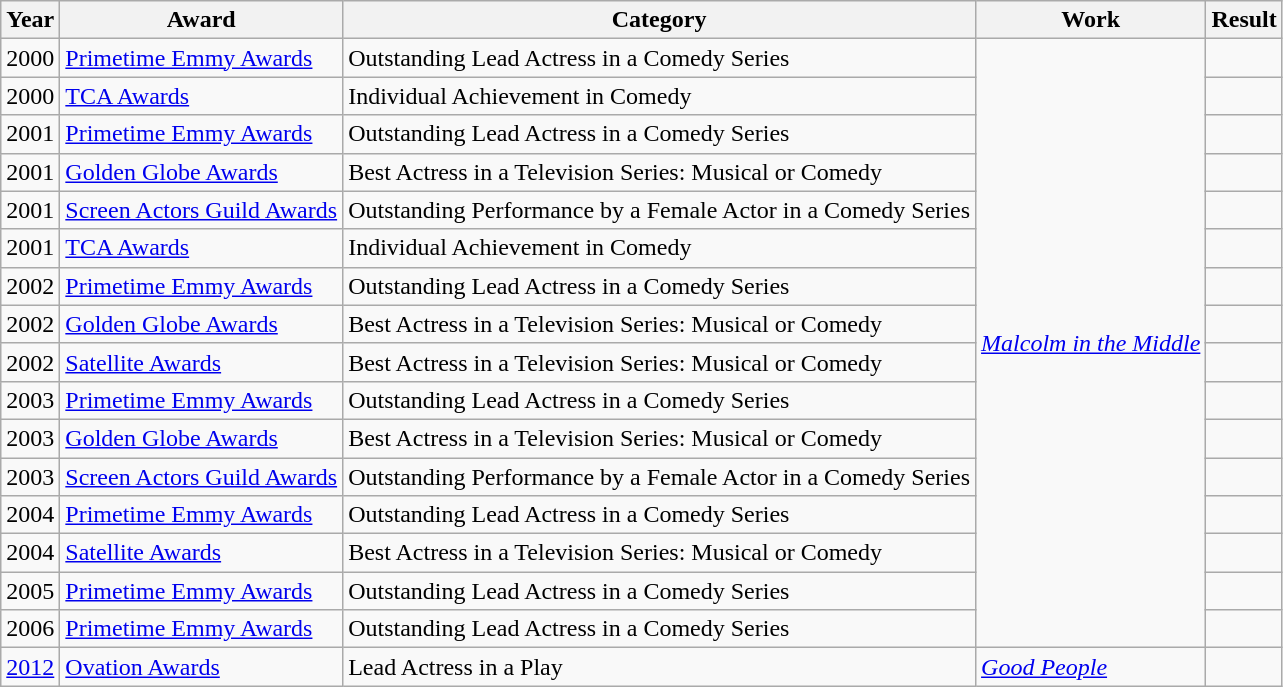<table class="wikitable sortable">
<tr>
<th>Year</th>
<th>Award</th>
<th>Category</th>
<th>Work</th>
<th>Result</th>
</tr>
<tr>
<td>2000</td>
<td><a href='#'>Primetime Emmy Awards</a></td>
<td>Outstanding Lead Actress in a Comedy Series</td>
<td rowspan=16><em><a href='#'>Malcolm in the Middle</a></em></td>
<td></td>
</tr>
<tr>
<td>2000</td>
<td><a href='#'>TCA Awards</a></td>
<td>Individual Achievement in Comedy</td>
<td></td>
</tr>
<tr>
<td>2001</td>
<td><a href='#'>Primetime Emmy Awards</a></td>
<td>Outstanding Lead Actress in a Comedy Series</td>
<td></td>
</tr>
<tr>
<td>2001</td>
<td><a href='#'>Golden Globe Awards</a></td>
<td>Best Actress in a Television Series: Musical or Comedy</td>
<td></td>
</tr>
<tr>
<td>2001</td>
<td><a href='#'>Screen Actors Guild Awards</a></td>
<td>Outstanding Performance by a Female Actor in a Comedy Series</td>
<td></td>
</tr>
<tr>
<td>2001</td>
<td><a href='#'>TCA Awards</a></td>
<td>Individual Achievement in Comedy</td>
<td></td>
</tr>
<tr>
<td>2002</td>
<td><a href='#'>Primetime Emmy Awards</a></td>
<td>Outstanding Lead Actress in a Comedy Series</td>
<td></td>
</tr>
<tr>
<td>2002</td>
<td><a href='#'>Golden Globe Awards</a></td>
<td>Best Actress in a Television Series: Musical or Comedy</td>
<td></td>
</tr>
<tr>
<td>2002</td>
<td><a href='#'>Satellite Awards</a></td>
<td>Best Actress in a Television Series: Musical or Comedy</td>
<td></td>
</tr>
<tr>
<td>2003</td>
<td><a href='#'>Primetime Emmy Awards</a></td>
<td>Outstanding Lead Actress in a Comedy Series</td>
<td></td>
</tr>
<tr>
<td>2003</td>
<td><a href='#'>Golden Globe Awards</a></td>
<td>Best Actress in a Television Series: Musical or Comedy</td>
<td></td>
</tr>
<tr>
<td>2003</td>
<td><a href='#'>Screen Actors Guild Awards</a></td>
<td>Outstanding Performance by a Female Actor in a Comedy Series</td>
<td></td>
</tr>
<tr>
<td>2004</td>
<td><a href='#'>Primetime Emmy Awards</a></td>
<td>Outstanding Lead Actress in a Comedy Series</td>
<td></td>
</tr>
<tr>
<td>2004</td>
<td><a href='#'>Satellite Awards</a></td>
<td>Best Actress in a Television Series: Musical or Comedy</td>
<td></td>
</tr>
<tr>
<td>2005</td>
<td><a href='#'>Primetime Emmy Awards</a></td>
<td>Outstanding Lead Actress in a Comedy Series</td>
<td></td>
</tr>
<tr>
<td>2006</td>
<td><a href='#'>Primetime Emmy Awards</a></td>
<td>Outstanding Lead Actress in a Comedy Series</td>
<td></td>
</tr>
<tr>
<td><a href='#'>2012</a></td>
<td><a href='#'>Ovation Awards</a></td>
<td>Lead Actress in a Play</td>
<td><em><a href='#'>Good People</a></em></td>
<td></td>
</tr>
</table>
